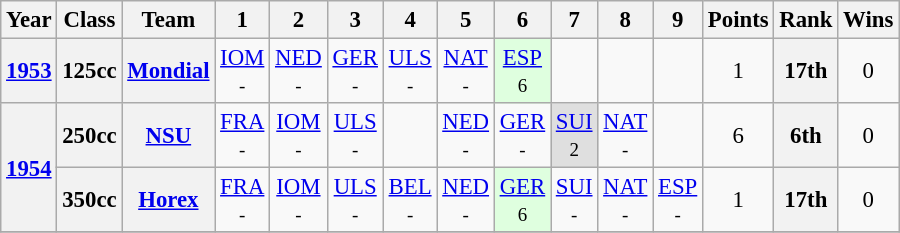<table class="wikitable" style="text-align:center; font-size:95%">
<tr>
<th>Year</th>
<th>Class</th>
<th>Team</th>
<th>1</th>
<th>2</th>
<th>3</th>
<th>4</th>
<th>5</th>
<th>6</th>
<th>7</th>
<th>8</th>
<th>9</th>
<th>Points</th>
<th>Rank</th>
<th>Wins</th>
</tr>
<tr>
<th><a href='#'>1953</a></th>
<th>125cc</th>
<th><a href='#'>Mondial</a></th>
<td><a href='#'>IOM</a><br><small>-</small></td>
<td><a href='#'>NED</a><br><small>-</small></td>
<td><a href='#'>GER</a><br><small>-</small></td>
<td><a href='#'>ULS</a><br><small>-</small></td>
<td><a href='#'>NAT</a><br><small>-</small></td>
<td style="background:#DFFFDF;"><a href='#'>ESP</a><br><small>6</small></td>
<td></td>
<td></td>
<td></td>
<td>1</td>
<th>17th</th>
<td>0</td>
</tr>
<tr>
<th rowspan=2><a href='#'>1954</a></th>
<th>250cc</th>
<th><a href='#'>NSU</a></th>
<td><a href='#'>FRA</a><br><small>-</small></td>
<td><a href='#'>IOM</a><br><small>-</small></td>
<td><a href='#'>ULS</a><br><small>-</small></td>
<td></td>
<td><a href='#'>NED</a><br><small>-</small></td>
<td><a href='#'>GER</a><br><small>-</small></td>
<td style="background:#DFDFDF;"><a href='#'>SUI</a><br><small>2</small></td>
<td><a href='#'>NAT</a><br><small>-</small></td>
<td></td>
<td>6</td>
<th>6th</th>
<td>0</td>
</tr>
<tr>
<th>350cc</th>
<th><a href='#'>Horex</a></th>
<td><a href='#'>FRA</a><br><small>-</small></td>
<td><a href='#'>IOM</a><br><small>-</small></td>
<td><a href='#'>ULS</a><br><small>-</small></td>
<td><a href='#'>BEL</a><br><small>-</small></td>
<td><a href='#'>NED</a><br><small>-</small></td>
<td style="background:#DFFFDF;"><a href='#'>GER</a><br><small>6</small></td>
<td><a href='#'>SUI</a><br><small>-</small></td>
<td><a href='#'>NAT</a><br><small>-</small></td>
<td><a href='#'>ESP</a><br><small>-</small></td>
<td>1</td>
<th>17th</th>
<td>0</td>
</tr>
<tr>
</tr>
</table>
